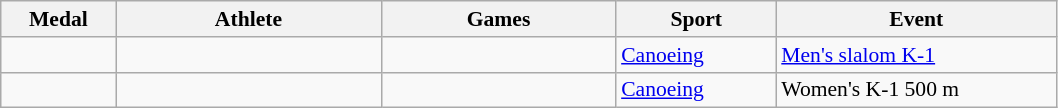<table class="wikitable sortable" style="font-size:90%">
<tr>
<th width="70">Medal</th>
<th width="170">Athlete</th>
<th width="150">Games</th>
<th width="100">Sport</th>
<th width="180">Event</th>
</tr>
<tr>
<td></td>
<td> </td>
<td></td>
<td> <a href='#'>Canoeing</a></td>
<td><a href='#'>Men's slalom K-1</a></td>
</tr>
<tr>
<td></td>
<td> </td>
<td></td>
<td> <a href='#'>Canoeing</a></td>
<td>Women's K-1 500 m</td>
</tr>
</table>
